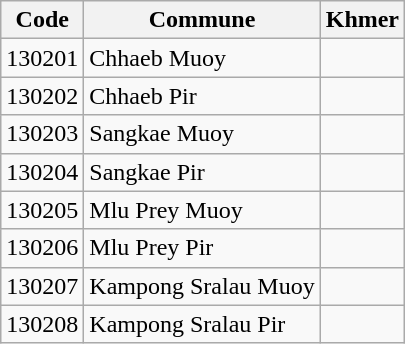<table class="wikitable">
<tr>
<th>Code</th>
<th>Commune</th>
<th>Khmer</th>
</tr>
<tr>
<td>130201</td>
<td>Chhaeb Muoy</td>
<td></td>
</tr>
<tr>
<td>130202</td>
<td>Chhaeb Pir</td>
<td></td>
</tr>
<tr>
<td>130203</td>
<td>Sangkae Muoy</td>
<td></td>
</tr>
<tr>
<td>130204</td>
<td>Sangkae Pir</td>
<td></td>
</tr>
<tr>
<td>130205</td>
<td>Mlu Prey Muoy</td>
<td></td>
</tr>
<tr>
<td>130206</td>
<td>Mlu Prey Pir</td>
<td></td>
</tr>
<tr>
<td>130207</td>
<td>Kampong Sralau Muoy</td>
<td></td>
</tr>
<tr>
<td>130208</td>
<td>Kampong Sralau Pir</td>
<td></td>
</tr>
</table>
